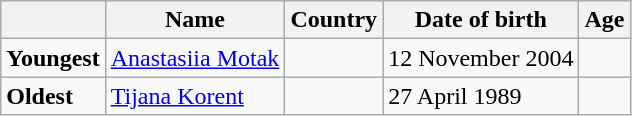<table class="wikitable">
<tr>
<th></th>
<th><strong>Name</strong></th>
<th><strong>Country</strong></th>
<th><strong>Date of birth</strong></th>
<th><strong>Age</strong></th>
</tr>
<tr>
<td><strong>Youngest</strong></td>
<td><a href='#'>Anastasiia Motak</a></td>
<td></td>
<td>12 November 2004</td>
<td></td>
</tr>
<tr>
<td><strong>Oldest</strong></td>
<td><a href='#'>Tijana Korent</a></td>
<td></td>
<td>27 April 1989</td>
<td></td>
</tr>
</table>
